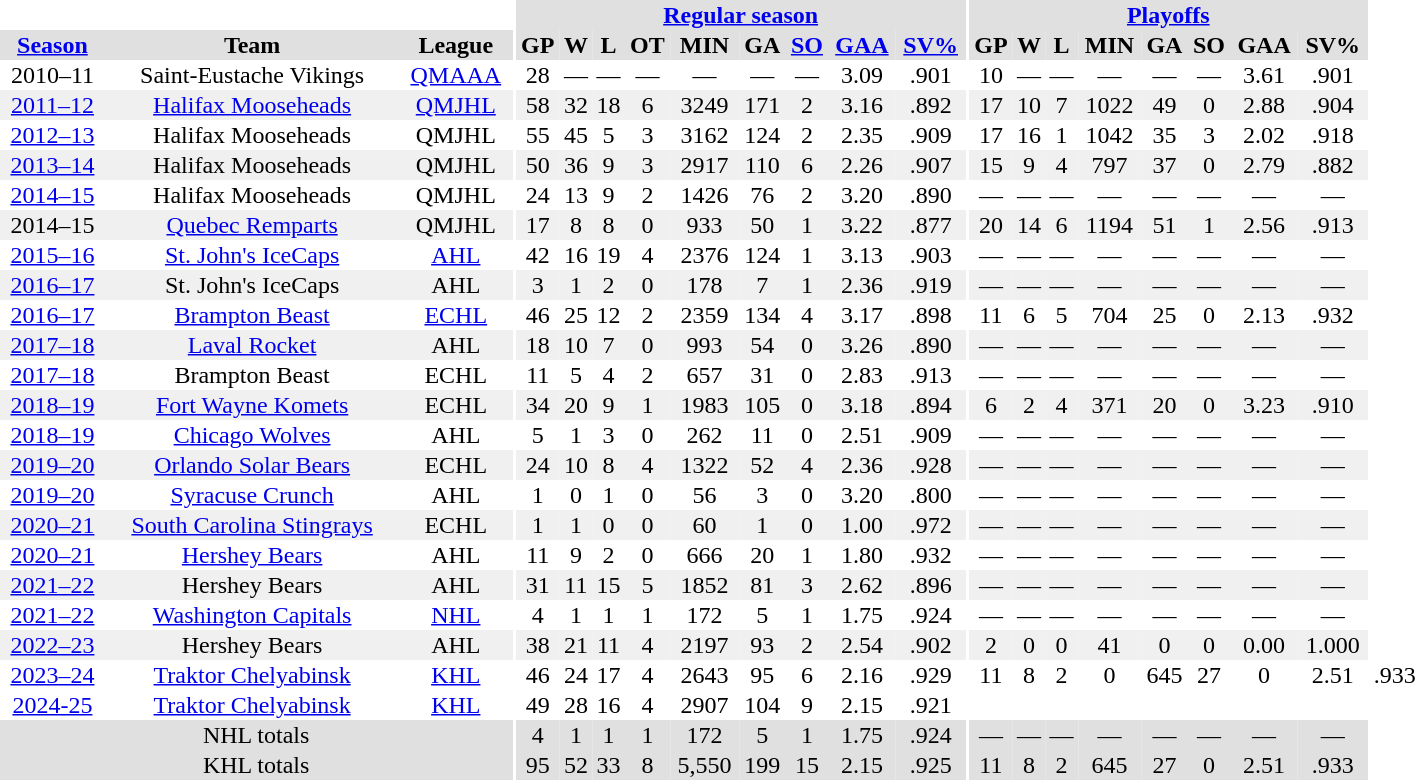<table border="0" cellpadding="1" cellspacing="0" style="text-align:center; width:75%">
<tr ALIGN="center" bgcolor="#e0e0e0">
<th align="center" colspan="3" bgcolor="#ffffff"></th>
<th align="center" rowspan="99" bgcolor="#ffffff"></th>
<th align="center" colspan="9" bgcolor="#e0e0e0"><a href='#'>Regular season</a></th>
<th align="center" rowspan="99" bgcolor="#ffffff"></th>
<th align="center" colspan="8" bgcolor="#e0e0e0"><a href='#'>Playoffs</a></th>
</tr>
<tr ALIGN="center" bgcolor="#e0e0e0">
<th><a href='#'>Season</a></th>
<th>Team</th>
<th>League</th>
<th>GP</th>
<th>W</th>
<th>L</th>
<th>OT</th>
<th>MIN</th>
<th>GA</th>
<th><a href='#'>SO</a></th>
<th><a href='#'>GAA</a></th>
<th><a href='#'>SV%</a></th>
<th>GP</th>
<th>W</th>
<th>L</th>
<th>MIN</th>
<th>GA</th>
<th>SO</th>
<th>GAA</th>
<th>SV%</th>
</tr>
<tr>
<td>2010–11</td>
<td>Saint-Eustache Vikings</td>
<td><a href='#'>QMAAA</a></td>
<td>28</td>
<td>—</td>
<td>—</td>
<td>—</td>
<td>—</td>
<td>—</td>
<td>—</td>
<td>3.09</td>
<td>.901</td>
<td>10</td>
<td>—</td>
<td>—</td>
<td>—</td>
<td>—</td>
<td>—</td>
<td>3.61</td>
<td>.901</td>
</tr>
<tr bgcolor="#f0f0f0">
<td><a href='#'>2011–12</a></td>
<td><a href='#'>Halifax Mooseheads</a></td>
<td><a href='#'>QMJHL</a></td>
<td>58</td>
<td>32</td>
<td>18</td>
<td>6</td>
<td>3249</td>
<td>171</td>
<td>2</td>
<td>3.16</td>
<td>.892</td>
<td>17</td>
<td>10</td>
<td>7</td>
<td>1022</td>
<td>49</td>
<td>0</td>
<td>2.88</td>
<td>.904</td>
</tr>
<tr>
<td><a href='#'>2012–13</a></td>
<td>Halifax Mooseheads</td>
<td>QMJHL</td>
<td>55</td>
<td>45</td>
<td>5</td>
<td>3</td>
<td>3162</td>
<td>124</td>
<td>2</td>
<td>2.35</td>
<td>.909</td>
<td>17</td>
<td>16</td>
<td>1</td>
<td>1042</td>
<td>35</td>
<td>3</td>
<td>2.02</td>
<td>.918</td>
</tr>
<tr bgcolor="#f0f0f0">
<td><a href='#'>2013–14</a></td>
<td>Halifax Mooseheads</td>
<td>QMJHL</td>
<td>50</td>
<td>36</td>
<td>9</td>
<td>3</td>
<td>2917</td>
<td>110</td>
<td>6</td>
<td>2.26</td>
<td>.907</td>
<td>15</td>
<td>9</td>
<td>4</td>
<td>797</td>
<td>37</td>
<td>0</td>
<td>2.79</td>
<td>.882</td>
</tr>
<tr>
<td><a href='#'>2014–15</a></td>
<td>Halifax Mooseheads</td>
<td>QMJHL</td>
<td>24</td>
<td>13</td>
<td>9</td>
<td>2</td>
<td>1426</td>
<td>76</td>
<td>2</td>
<td>3.20</td>
<td>.890</td>
<td>—</td>
<td>—</td>
<td>—</td>
<td>—</td>
<td>—</td>
<td>—</td>
<td>—</td>
<td>—</td>
</tr>
<tr bgcolor="#f0f0f0">
<td>2014–15</td>
<td><a href='#'>Quebec Remparts</a></td>
<td>QMJHL</td>
<td>17</td>
<td>8</td>
<td>8</td>
<td>0</td>
<td>933</td>
<td>50</td>
<td>1</td>
<td>3.22</td>
<td>.877</td>
<td>20</td>
<td>14</td>
<td>6</td>
<td>1194</td>
<td>51</td>
<td>1</td>
<td>2.56</td>
<td>.913</td>
</tr>
<tr>
<td><a href='#'>2015–16</a></td>
<td><a href='#'>St. John's IceCaps</a></td>
<td><a href='#'>AHL</a></td>
<td>42</td>
<td>16</td>
<td>19</td>
<td>4</td>
<td>2376</td>
<td>124</td>
<td>1</td>
<td>3.13</td>
<td>.903</td>
<td>—</td>
<td>—</td>
<td>—</td>
<td>—</td>
<td>—</td>
<td>—</td>
<td>—</td>
<td>—</td>
</tr>
<tr bgcolor="#f0f0f0">
<td><a href='#'>2016–17</a></td>
<td>St. John's IceCaps</td>
<td>AHL</td>
<td>3</td>
<td>1</td>
<td>2</td>
<td>0</td>
<td>178</td>
<td>7</td>
<td>1</td>
<td>2.36</td>
<td>.919</td>
<td>—</td>
<td>—</td>
<td>—</td>
<td>—</td>
<td>—</td>
<td>—</td>
<td>—</td>
<td>—</td>
</tr>
<tr>
<td><a href='#'>2016–17</a></td>
<td><a href='#'>Brampton Beast</a></td>
<td><a href='#'>ECHL</a></td>
<td>46</td>
<td>25</td>
<td>12</td>
<td>2</td>
<td>2359</td>
<td>134</td>
<td>4</td>
<td>3.17</td>
<td>.898</td>
<td>11</td>
<td>6</td>
<td>5</td>
<td>704</td>
<td>25</td>
<td>0</td>
<td>2.13</td>
<td>.932</td>
</tr>
<tr bgcolor="#f0f0f0">
<td><a href='#'>2017–18</a></td>
<td><a href='#'>Laval Rocket</a></td>
<td>AHL</td>
<td>18</td>
<td>10</td>
<td>7</td>
<td>0</td>
<td>993</td>
<td>54</td>
<td>0</td>
<td>3.26</td>
<td>.890</td>
<td>—</td>
<td>—</td>
<td>—</td>
<td>—</td>
<td>—</td>
<td>—</td>
<td>—</td>
<td>—</td>
</tr>
<tr>
<td><a href='#'>2017–18</a></td>
<td>Brampton Beast</td>
<td>ECHL</td>
<td>11</td>
<td>5</td>
<td>4</td>
<td>2</td>
<td>657</td>
<td>31</td>
<td>0</td>
<td>2.83</td>
<td>.913</td>
<td>—</td>
<td>—</td>
<td>—</td>
<td>—</td>
<td>—</td>
<td>—</td>
<td>—</td>
<td>—</td>
</tr>
<tr bgcolor="#f0f0f0">
<td><a href='#'>2018–19</a></td>
<td><a href='#'>Fort Wayne Komets</a></td>
<td>ECHL</td>
<td>34</td>
<td>20</td>
<td>9</td>
<td>1</td>
<td>1983</td>
<td>105</td>
<td>0</td>
<td>3.18</td>
<td>.894</td>
<td>6</td>
<td>2</td>
<td>4</td>
<td>371</td>
<td>20</td>
<td>0</td>
<td>3.23</td>
<td>.910</td>
</tr>
<tr>
<td><a href='#'>2018–19</a></td>
<td><a href='#'>Chicago Wolves</a></td>
<td>AHL</td>
<td>5</td>
<td>1</td>
<td>3</td>
<td>0</td>
<td>262</td>
<td>11</td>
<td>0</td>
<td>2.51</td>
<td>.909</td>
<td>—</td>
<td>—</td>
<td>—</td>
<td>—</td>
<td>—</td>
<td>—</td>
<td>—</td>
<td>—</td>
</tr>
<tr bgcolor="#f0f0f0">
<td><a href='#'>2019–20</a></td>
<td><a href='#'>Orlando Solar Bears</a></td>
<td>ECHL</td>
<td>24</td>
<td>10</td>
<td>8</td>
<td>4</td>
<td>1322</td>
<td>52</td>
<td>4</td>
<td>2.36</td>
<td>.928</td>
<td>—</td>
<td>—</td>
<td>—</td>
<td>—</td>
<td>—</td>
<td>—</td>
<td>—</td>
<td>—</td>
</tr>
<tr>
<td><a href='#'>2019–20</a></td>
<td><a href='#'>Syracuse Crunch</a></td>
<td>AHL</td>
<td>1</td>
<td>0</td>
<td>1</td>
<td>0</td>
<td>56</td>
<td>3</td>
<td>0</td>
<td>3.20</td>
<td>.800</td>
<td>—</td>
<td>—</td>
<td>—</td>
<td>—</td>
<td>—</td>
<td>—</td>
<td>—</td>
<td>—</td>
</tr>
<tr bgcolor="#f0f0f0">
<td><a href='#'>2020–21</a></td>
<td><a href='#'>South Carolina Stingrays</a></td>
<td>ECHL</td>
<td>1</td>
<td>1</td>
<td>0</td>
<td>0</td>
<td>60</td>
<td>1</td>
<td>0</td>
<td>1.00</td>
<td>.972</td>
<td>—</td>
<td>—</td>
<td>—</td>
<td>—</td>
<td>—</td>
<td>—</td>
<td>—</td>
<td>—</td>
</tr>
<tr>
<td><a href='#'>2020–21</a></td>
<td><a href='#'>Hershey Bears</a></td>
<td>AHL</td>
<td>11</td>
<td>9</td>
<td>2</td>
<td>0</td>
<td>666</td>
<td>20</td>
<td>1</td>
<td>1.80</td>
<td>.932</td>
<td>—</td>
<td>—</td>
<td>—</td>
<td>—</td>
<td>—</td>
<td>—</td>
<td>—</td>
<td>—</td>
</tr>
<tr bgcolor="#f0f0f0">
<td><a href='#'>2021–22</a></td>
<td>Hershey Bears</td>
<td>AHL</td>
<td>31</td>
<td>11</td>
<td>15</td>
<td>5</td>
<td>1852</td>
<td>81</td>
<td>3</td>
<td>2.62</td>
<td>.896</td>
<td>—</td>
<td>—</td>
<td>—</td>
<td>—</td>
<td>—</td>
<td>—</td>
<td>—</td>
<td>—</td>
</tr>
<tr>
<td><a href='#'>2021–22</a></td>
<td><a href='#'>Washington Capitals</a></td>
<td><a href='#'>NHL</a></td>
<td>4</td>
<td>1</td>
<td>1</td>
<td>1</td>
<td>172</td>
<td>5</td>
<td>1</td>
<td>1.75</td>
<td>.924</td>
<td>—</td>
<td>—</td>
<td>—</td>
<td>—</td>
<td>—</td>
<td>—</td>
<td>—</td>
<td>—</td>
</tr>
<tr bgcolor="#f0f0f0">
<td><a href='#'>2022–23</a></td>
<td>Hershey Bears</td>
<td>AHL</td>
<td>38</td>
<td>21</td>
<td>11</td>
<td>4</td>
<td>2197</td>
<td>93</td>
<td>2</td>
<td>2.54</td>
<td>.902</td>
<td>2</td>
<td>0</td>
<td>0</td>
<td>41</td>
<td>0</td>
<td>0</td>
<td>0.00</td>
<td>1.000</td>
</tr>
<tr>
<td><a href='#'>2023–24</a></td>
<td><a href='#'>Traktor Chelyabinsk</a></td>
<td><a href='#'>KHL</a></td>
<td>46</td>
<td>24</td>
<td>17</td>
<td>4</td>
<td>2643</td>
<td>95</td>
<td>6</td>
<td>2.16</td>
<td>.929</td>
<td>11</td>
<td>8</td>
<td>2</td>
<td>0</td>
<td>645</td>
<td>27</td>
<td>0</td>
<td>2.51</td>
<td>.933</td>
</tr>
<tr>
<td><a href='#'>2024-25</a></td>
<td><a href='#'>Traktor Chelyabinsk</a></td>
<td><a href='#'>KHL</a></td>
<td>49</td>
<td>28</td>
<td>16</td>
<td>4</td>
<td>2907</td>
<td>104</td>
<td>9</td>
<td>2.15</td>
<td>.921</td>
</tr>
<tr>
</tr>
<tr ALIGN="center" bgcolor="#e0e0e0">
<td colspan="3" align="center">NHL totals</td>
<td>4</td>
<td>1</td>
<td>1</td>
<td>1</td>
<td>172</td>
<td>5</td>
<td>1</td>
<td>1.75</td>
<td>.924</td>
<td>—</td>
<td>—</td>
<td>—</td>
<td>—</td>
<td>—</td>
<td>—</td>
<td>—</td>
<td>—</td>
</tr>
<tr ALIGN="center" bgcolor="#e0e0e0">
<td colspan="3" align="center">KHL totals</td>
<td>95</td>
<td>52</td>
<td>33</td>
<td>8</td>
<td>5,550</td>
<td>199</td>
<td>15</td>
<td>2.15</td>
<td>.925</td>
<td>11</td>
<td>8</td>
<td>2</td>
<td>645</td>
<td>27</td>
<td>0</td>
<td>2.51</td>
<td>.933</td>
</tr>
</table>
